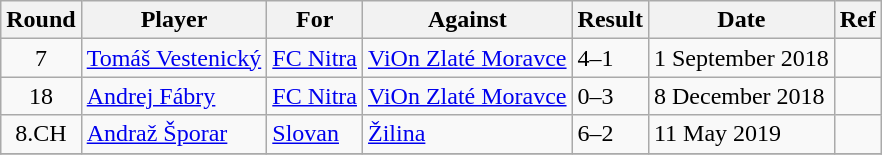<table class="wikitable sortable">
<tr>
<th>Round</th>
<th>Player</th>
<th>For</th>
<th>Against</th>
<th style="text-align:center">Result</th>
<th>Date</th>
<th>Ref</th>
</tr>
<tr>
<td align="center">7</td>
<td> <a href='#'>Tomáš Vestenický</a></td>
<td><a href='#'>FC Nitra</a></td>
<td><a href='#'>ViOn Zlaté Moravce</a></td>
<td>4–1</td>
<td>1 September 2018</td>
<td></td>
</tr>
<tr>
<td align="center">18</td>
<td> <a href='#'>Andrej Fábry</a></td>
<td><a href='#'>FC Nitra</a></td>
<td><a href='#'>ViOn Zlaté Moravce</a></td>
<td>0–3</td>
<td>8 December 2018</td>
<td></td>
</tr>
<tr>
<td align="center">8.CH</td>
<td> <a href='#'>Andraž Šporar</a></td>
<td><a href='#'>Slovan</a></td>
<td><a href='#'>Žilina</a></td>
<td>6–2</td>
<td>11 May 2019</td>
<td></td>
</tr>
<tr>
</tr>
</table>
